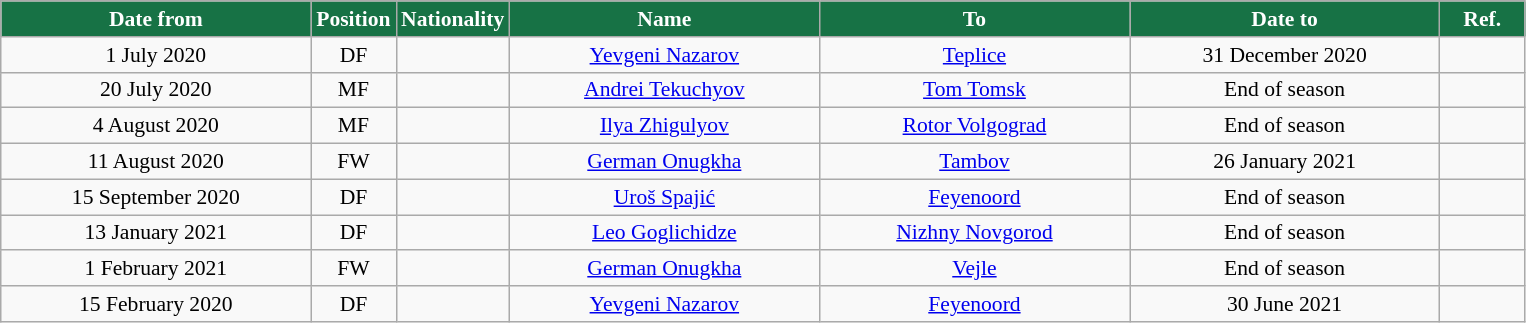<table class="wikitable" style="text-align:center; font-size:90%; ">
<tr>
<th style="background:#177245; color:#FFFFFF; width:200px;">Date from</th>
<th style="background:#177245; color:#FFFFFF; width:50px;">Position</th>
<th style="background:#177245; color:#FFFFFF; width:50px;">Nationality</th>
<th style="background:#177245; color:#FFFFFF; width:200px;">Name</th>
<th style="background:#177245; color:#FFFFFF; width:200px;">To</th>
<th style="background:#177245; color:#FFFFFF; width:200px;">Date to</th>
<th style="background:#177245; color:#FFFFFF; width:50px;">Ref.</th>
</tr>
<tr>
<td>1 July 2020</td>
<td>DF</td>
<td></td>
<td><a href='#'>Yevgeni Nazarov</a></td>
<td><a href='#'>Teplice</a></td>
<td>31 December 2020</td>
<td></td>
</tr>
<tr>
<td>20 July 2020</td>
<td>MF</td>
<td></td>
<td><a href='#'>Andrei Tekuchyov</a></td>
<td><a href='#'>Tom Tomsk</a></td>
<td>End of season</td>
<td></td>
</tr>
<tr>
<td>4 August 2020</td>
<td>MF</td>
<td></td>
<td><a href='#'>Ilya Zhigulyov</a></td>
<td><a href='#'>Rotor Volgograd</a></td>
<td>End of season</td>
<td></td>
</tr>
<tr>
<td>11 August 2020</td>
<td>FW</td>
<td></td>
<td><a href='#'>German Onugkha</a></td>
<td><a href='#'>Tambov</a></td>
<td>26 January 2021</td>
<td></td>
</tr>
<tr>
<td>15 September 2020</td>
<td>DF</td>
<td></td>
<td><a href='#'>Uroš Spajić</a></td>
<td><a href='#'>Feyenoord</a></td>
<td>End of season</td>
<td></td>
</tr>
<tr>
<td>13 January 2021</td>
<td>DF</td>
<td></td>
<td><a href='#'>Leo Goglichidze</a></td>
<td><a href='#'>Nizhny Novgorod</a></td>
<td>End of season</td>
<td></td>
</tr>
<tr>
<td>1 February 2021</td>
<td>FW</td>
<td></td>
<td><a href='#'>German Onugkha</a></td>
<td><a href='#'>Vejle</a></td>
<td>End of season</td>
<td></td>
</tr>
<tr>
<td>15 February 2020</td>
<td>DF</td>
<td></td>
<td><a href='#'>Yevgeni Nazarov</a></td>
<td><a href='#'>Feyenoord</a></td>
<td>30 June 2021</td>
<td></td>
</tr>
</table>
